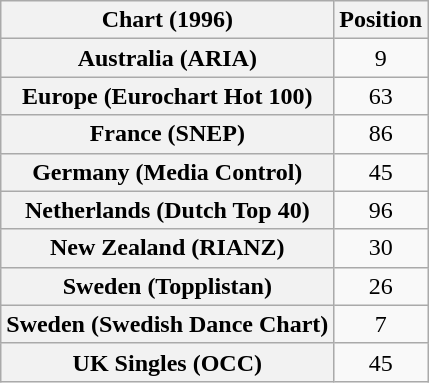<table class="wikitable sortable plainrowheaders" style="text-align:center">
<tr>
<th>Chart (1996)</th>
<th>Position</th>
</tr>
<tr>
<th scope="row">Australia (ARIA)</th>
<td>9</td>
</tr>
<tr>
<th scope="row">Europe (Eurochart Hot 100)</th>
<td>63</td>
</tr>
<tr>
<th scope="row">France (SNEP)</th>
<td>86</td>
</tr>
<tr>
<th scope="row">Germany (Media Control)</th>
<td>45</td>
</tr>
<tr>
<th scope="row">Netherlands (Dutch Top 40)</th>
<td>96</td>
</tr>
<tr>
<th scope="row">New Zealand (RIANZ)</th>
<td>30</td>
</tr>
<tr>
<th scope="row">Sweden (Topplistan)</th>
<td>26</td>
</tr>
<tr>
<th scope="row">Sweden (Swedish Dance Chart)</th>
<td>7</td>
</tr>
<tr>
<th scope="row">UK Singles (OCC)</th>
<td>45</td>
</tr>
</table>
